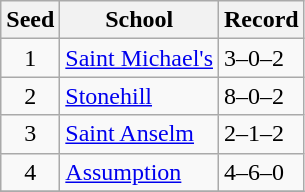<table class="wikitable">
<tr>
<th>Seed</th>
<th>School</th>
<th>Record</th>
</tr>
<tr>
<td align=center>1</td>
<td><a href='#'>Saint Michael's</a></td>
<td>3–0–2</td>
</tr>
<tr>
<td align=center>2</td>
<td><a href='#'>Stonehill</a></td>
<td>8–0–2</td>
</tr>
<tr>
<td align=center>3</td>
<td><a href='#'>Saint Anselm</a></td>
<td>2–1–2</td>
</tr>
<tr>
<td align=center>4</td>
<td><a href='#'>Assumption</a></td>
<td>4–6–0</td>
</tr>
<tr>
</tr>
</table>
